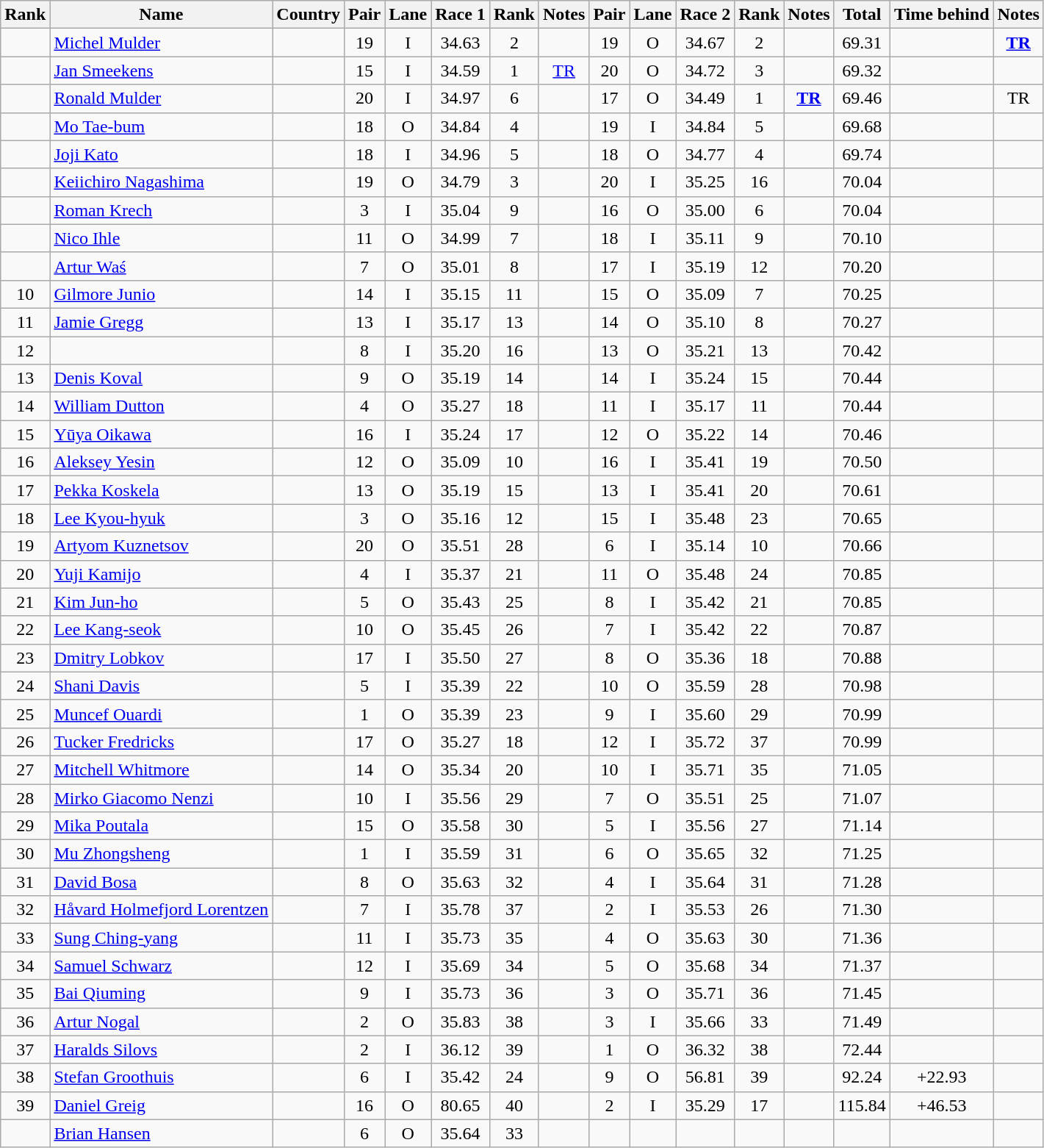<table class="wikitable sortable" style="text-align:center">
<tr>
<th>Rank</th>
<th>Name</th>
<th>Country</th>
<th>Pair</th>
<th>Lane</th>
<th>Race 1</th>
<th>Rank</th>
<th>Notes</th>
<th>Pair</th>
<th>Lane</th>
<th>Race 2</th>
<th>Rank</th>
<th>Notes</th>
<th>Total</th>
<th>Time behind</th>
<th>Notes</th>
</tr>
<tr>
<td></td>
<td align="left"><a href='#'>Michel Mulder</a></td>
<td align="left"></td>
<td>19</td>
<td>I</td>
<td>34.63</td>
<td>2</td>
<td></td>
<td>19</td>
<td>O</td>
<td>34.67</td>
<td>2</td>
<td></td>
<td>69.31</td>
<td></td>
<td><strong><a href='#'>TR</a></strong></td>
</tr>
<tr>
<td></td>
<td align="left"><a href='#'>Jan Smeekens</a></td>
<td align="left"></td>
<td>15</td>
<td>I</td>
<td>34.59</td>
<td>1</td>
<td><a href='#'>TR</a></td>
<td>20</td>
<td>O</td>
<td>34.72</td>
<td>3</td>
<td></td>
<td>69.32</td>
<td></td>
<td></td>
</tr>
<tr>
<td></td>
<td align="left"><a href='#'>Ronald Mulder</a></td>
<td align="left"></td>
<td>20</td>
<td>I</td>
<td>34.97</td>
<td>6</td>
<td></td>
<td>17</td>
<td>O</td>
<td>34.49</td>
<td>1</td>
<td><strong><a href='#'>TR</a></strong></td>
<td>69.46</td>
<td></td>
<td>TR</td>
</tr>
<tr>
<td></td>
<td align="left"><a href='#'>Mo Tae-bum</a></td>
<td align="left"></td>
<td>18</td>
<td>O</td>
<td>34.84</td>
<td>4</td>
<td></td>
<td>19</td>
<td>I</td>
<td>34.84</td>
<td>5</td>
<td></td>
<td>69.68</td>
<td></td>
<td></td>
</tr>
<tr>
<td></td>
<td align="left"><a href='#'>Joji Kato</a></td>
<td align="left"></td>
<td>18</td>
<td>I</td>
<td>34.96</td>
<td>5</td>
<td></td>
<td>18</td>
<td>O</td>
<td>34.77</td>
<td>4</td>
<td></td>
<td>69.74</td>
<td></td>
<td></td>
</tr>
<tr>
<td></td>
<td align="left"><a href='#'>Keiichiro Nagashima</a></td>
<td align="left"></td>
<td>19</td>
<td>O</td>
<td>34.79</td>
<td>3</td>
<td></td>
<td>20</td>
<td>I</td>
<td>35.25</td>
<td>16</td>
<td></td>
<td>70.04</td>
<td></td>
<td></td>
</tr>
<tr>
<td></td>
<td align="left"><a href='#'>Roman Krech</a></td>
<td align="left"></td>
<td>3</td>
<td>I</td>
<td>35.04</td>
<td>9</td>
<td></td>
<td>16</td>
<td>O</td>
<td>35.00</td>
<td>6</td>
<td></td>
<td>70.04</td>
<td></td>
<td></td>
</tr>
<tr>
<td></td>
<td align="left"><a href='#'>Nico Ihle</a></td>
<td align="left"></td>
<td>11</td>
<td>O</td>
<td>34.99</td>
<td>7</td>
<td></td>
<td>18</td>
<td>I</td>
<td>35.11</td>
<td>9</td>
<td></td>
<td>70.10</td>
<td></td>
<td></td>
</tr>
<tr>
<td></td>
<td align="left"><a href='#'>Artur Waś</a></td>
<td align="left"></td>
<td>7</td>
<td>O</td>
<td>35.01</td>
<td>8</td>
<td></td>
<td>17</td>
<td>I</td>
<td>35.19</td>
<td>12</td>
<td></td>
<td>70.20</td>
<td></td>
<td></td>
</tr>
<tr>
<td>10</td>
<td align="left"><a href='#'>Gilmore Junio</a></td>
<td align="left"></td>
<td>14</td>
<td>I</td>
<td>35.15</td>
<td>11</td>
<td></td>
<td>15</td>
<td>O</td>
<td>35.09</td>
<td>7</td>
<td></td>
<td>70.25</td>
<td></td>
<td></td>
</tr>
<tr>
<td>11</td>
<td align="left"><a href='#'>Jamie Gregg</a></td>
<td align="left"></td>
<td>13</td>
<td>I</td>
<td>35.17</td>
<td>13</td>
<td></td>
<td>14</td>
<td>O</td>
<td>35.10</td>
<td>8</td>
<td></td>
<td>70.27</td>
<td></td>
<td></td>
</tr>
<tr>
<td>12</td>
<td align="left"></td>
<td align="left"></td>
<td>8</td>
<td>I</td>
<td>35.20</td>
<td>16</td>
<td></td>
<td>13</td>
<td>O</td>
<td>35.21</td>
<td>13</td>
<td></td>
<td>70.42</td>
<td></td>
<td></td>
</tr>
<tr>
<td>13</td>
<td align="left"><a href='#'>Denis Koval</a></td>
<td align="left"></td>
<td>9</td>
<td>O</td>
<td>35.19</td>
<td>14</td>
<td></td>
<td>14</td>
<td>I</td>
<td>35.24</td>
<td>15</td>
<td></td>
<td>70.44</td>
<td></td>
<td></td>
</tr>
<tr>
<td>14</td>
<td align="left"><a href='#'>William Dutton</a></td>
<td align="left"></td>
<td>4</td>
<td>O</td>
<td>35.27</td>
<td>18</td>
<td></td>
<td>11</td>
<td>I</td>
<td>35.17</td>
<td>11</td>
<td></td>
<td>70.44</td>
<td></td>
<td></td>
</tr>
<tr>
<td>15</td>
<td align="left"><a href='#'>Yūya Oikawa</a></td>
<td align="left"></td>
<td>16</td>
<td>I</td>
<td>35.24</td>
<td>17</td>
<td></td>
<td>12</td>
<td>O</td>
<td>35.22</td>
<td>14</td>
<td></td>
<td>70.46</td>
<td></td>
<td></td>
</tr>
<tr>
<td>16</td>
<td align="left"><a href='#'>Aleksey Yesin</a></td>
<td align="left"></td>
<td>12</td>
<td>O</td>
<td>35.09</td>
<td>10</td>
<td></td>
<td>16</td>
<td>I</td>
<td>35.41</td>
<td>19</td>
<td></td>
<td>70.50</td>
<td></td>
<td></td>
</tr>
<tr>
<td>17</td>
<td align="left"><a href='#'>Pekka Koskela</a></td>
<td align="left"></td>
<td>13</td>
<td>O</td>
<td>35.19</td>
<td>15</td>
<td></td>
<td>13</td>
<td>I</td>
<td>35.41</td>
<td>20</td>
<td></td>
<td>70.61</td>
<td></td>
<td></td>
</tr>
<tr>
<td>18</td>
<td align="left"><a href='#'>Lee Kyou-hyuk</a></td>
<td align="left"></td>
<td>3</td>
<td>O</td>
<td>35.16</td>
<td>12</td>
<td></td>
<td>15</td>
<td>I</td>
<td>35.48</td>
<td>23</td>
<td></td>
<td>70.65</td>
<td></td>
<td></td>
</tr>
<tr>
<td>19</td>
<td align="left"><a href='#'>Artyom Kuznetsov</a></td>
<td align="left"></td>
<td>20</td>
<td>O</td>
<td>35.51</td>
<td>28</td>
<td></td>
<td>6</td>
<td>I</td>
<td>35.14</td>
<td>10</td>
<td></td>
<td>70.66</td>
<td></td>
<td></td>
</tr>
<tr>
<td>20</td>
<td align="left"><a href='#'>Yuji Kamijo</a></td>
<td align="left"></td>
<td>4</td>
<td>I</td>
<td>35.37</td>
<td>21</td>
<td></td>
<td>11</td>
<td>O</td>
<td>35.48</td>
<td>24</td>
<td></td>
<td>70.85</td>
<td></td>
<td></td>
</tr>
<tr>
<td>21</td>
<td align="left"><a href='#'>Kim Jun-ho</a></td>
<td align="left"></td>
<td>5</td>
<td>O</td>
<td>35.43</td>
<td>25</td>
<td></td>
<td>8</td>
<td>I</td>
<td>35.42</td>
<td>21</td>
<td></td>
<td>70.85</td>
<td></td>
<td></td>
</tr>
<tr>
<td>22</td>
<td align="left"><a href='#'>Lee Kang-seok</a></td>
<td align="left"></td>
<td>10</td>
<td>O</td>
<td>35.45</td>
<td>26</td>
<td></td>
<td>7</td>
<td>I</td>
<td>35.42</td>
<td>22</td>
<td></td>
<td>70.87</td>
<td></td>
<td></td>
</tr>
<tr>
<td>23</td>
<td align="left"><a href='#'>Dmitry Lobkov</a></td>
<td align="left"></td>
<td>17</td>
<td>I</td>
<td>35.50</td>
<td>27</td>
<td></td>
<td>8</td>
<td>O</td>
<td>35.36</td>
<td>18</td>
<td></td>
<td>70.88</td>
<td></td>
<td></td>
</tr>
<tr>
<td>24</td>
<td align="left"><a href='#'>Shani Davis</a></td>
<td align="left"></td>
<td>5</td>
<td>I</td>
<td>35.39</td>
<td>22</td>
<td></td>
<td>10</td>
<td>O</td>
<td>35.59</td>
<td>28</td>
<td></td>
<td>70.98</td>
<td></td>
<td></td>
</tr>
<tr>
<td>25</td>
<td align="left"><a href='#'>Muncef Ouardi</a></td>
<td align="left"></td>
<td>1</td>
<td>O</td>
<td>35.39</td>
<td>23</td>
<td></td>
<td>9</td>
<td>I</td>
<td>35.60</td>
<td>29</td>
<td></td>
<td>70.99</td>
<td></td>
<td></td>
</tr>
<tr>
<td>26</td>
<td align="left"><a href='#'>Tucker Fredricks</a></td>
<td align="left"></td>
<td>17</td>
<td>O</td>
<td>35.27</td>
<td>18</td>
<td></td>
<td>12</td>
<td>I</td>
<td>35.72</td>
<td>37</td>
<td></td>
<td>70.99</td>
<td></td>
<td></td>
</tr>
<tr>
<td>27</td>
<td align="left"><a href='#'>Mitchell Whitmore</a></td>
<td align="left"></td>
<td>14</td>
<td>O</td>
<td>35.34</td>
<td>20</td>
<td></td>
<td>10</td>
<td>I</td>
<td>35.71</td>
<td>35</td>
<td></td>
<td>71.05</td>
<td></td>
<td></td>
</tr>
<tr>
<td>28</td>
<td align="left"><a href='#'>Mirko Giacomo Nenzi</a></td>
<td align="left"></td>
<td>10</td>
<td>I</td>
<td>35.56</td>
<td>29</td>
<td></td>
<td>7</td>
<td>O</td>
<td>35.51</td>
<td>25</td>
<td></td>
<td>71.07</td>
<td></td>
<td></td>
</tr>
<tr>
<td>29</td>
<td align="left"><a href='#'>Mika Poutala</a></td>
<td align="left"></td>
<td>15</td>
<td>O</td>
<td>35.58</td>
<td>30</td>
<td></td>
<td>5</td>
<td>I</td>
<td>35.56</td>
<td>27</td>
<td></td>
<td>71.14</td>
<td></td>
<td></td>
</tr>
<tr>
<td>30</td>
<td align="left"><a href='#'>Mu Zhongsheng</a></td>
<td align="left"></td>
<td>1</td>
<td>I</td>
<td>35.59</td>
<td>31</td>
<td></td>
<td>6</td>
<td>O</td>
<td>35.65</td>
<td>32</td>
<td></td>
<td>71.25</td>
<td></td>
<td></td>
</tr>
<tr>
<td>31</td>
<td align="left"><a href='#'>David Bosa</a></td>
<td align="left"></td>
<td>8</td>
<td>O</td>
<td>35.63</td>
<td>32</td>
<td></td>
<td>4</td>
<td>I</td>
<td>35.64</td>
<td>31</td>
<td></td>
<td>71.28</td>
<td></td>
<td></td>
</tr>
<tr>
<td>32</td>
<td align="left"><a href='#'>Håvard Holmefjord Lorentzen</a></td>
<td align="left"></td>
<td>7</td>
<td>I</td>
<td>35.78</td>
<td>37</td>
<td></td>
<td>2</td>
<td>I</td>
<td>35.53</td>
<td>26</td>
<td></td>
<td>71.30</td>
<td></td>
<td></td>
</tr>
<tr>
<td>33</td>
<td align="left"><a href='#'>Sung Ching-yang</a></td>
<td align="left"></td>
<td>11</td>
<td>I</td>
<td>35.73</td>
<td>35</td>
<td></td>
<td>4</td>
<td>O</td>
<td>35.63</td>
<td>30</td>
<td></td>
<td>71.36</td>
<td></td>
<td></td>
</tr>
<tr>
<td>34</td>
<td align="left"><a href='#'>Samuel Schwarz</a></td>
<td align="left"></td>
<td>12</td>
<td>I</td>
<td>35.69</td>
<td>34</td>
<td></td>
<td>5</td>
<td>O</td>
<td>35.68</td>
<td>34</td>
<td></td>
<td>71.37</td>
<td></td>
<td></td>
</tr>
<tr>
<td>35</td>
<td align="left"><a href='#'>Bai Qiuming</a></td>
<td align="left"></td>
<td>9</td>
<td>I</td>
<td>35.73</td>
<td>36</td>
<td></td>
<td>3</td>
<td>O</td>
<td>35.71</td>
<td>36</td>
<td></td>
<td>71.45</td>
<td></td>
<td></td>
</tr>
<tr>
<td>36</td>
<td align="left"><a href='#'>Artur Nogal</a></td>
<td align="left"></td>
<td>2</td>
<td>O</td>
<td>35.83</td>
<td>38</td>
<td></td>
<td>3</td>
<td>I</td>
<td>35.66</td>
<td>33</td>
<td></td>
<td>71.49</td>
<td></td>
<td></td>
</tr>
<tr>
<td>37</td>
<td align="left"><a href='#'>Haralds Silovs</a></td>
<td align="left"></td>
<td>2</td>
<td>I</td>
<td>36.12</td>
<td>39</td>
<td></td>
<td>1</td>
<td>O</td>
<td>36.32</td>
<td>38</td>
<td></td>
<td>72.44</td>
<td></td>
<td></td>
</tr>
<tr>
<td>38</td>
<td align="left"><a href='#'>Stefan Groothuis</a></td>
<td align="left"></td>
<td>6</td>
<td>I</td>
<td>35.42</td>
<td>24</td>
<td></td>
<td>9</td>
<td>O</td>
<td>56.81</td>
<td>39</td>
<td></td>
<td>92.24</td>
<td>+22.93</td>
<td></td>
</tr>
<tr>
<td>39</td>
<td align="left"><a href='#'>Daniel Greig</a></td>
<td align="left"></td>
<td>16</td>
<td>O</td>
<td>80.65</td>
<td>40</td>
<td></td>
<td>2</td>
<td>I</td>
<td>35.29</td>
<td>17</td>
<td></td>
<td>115.84</td>
<td>+46.53</td>
<td></td>
</tr>
<tr>
<td></td>
<td align="left"><a href='#'>Brian Hansen</a></td>
<td align="left"></td>
<td>6</td>
<td>O</td>
<td>35.64</td>
<td>33</td>
<td></td>
<td></td>
<td></td>
<td></td>
<td></td>
<td></td>
<td></td>
<td></td>
<td></td>
</tr>
</table>
